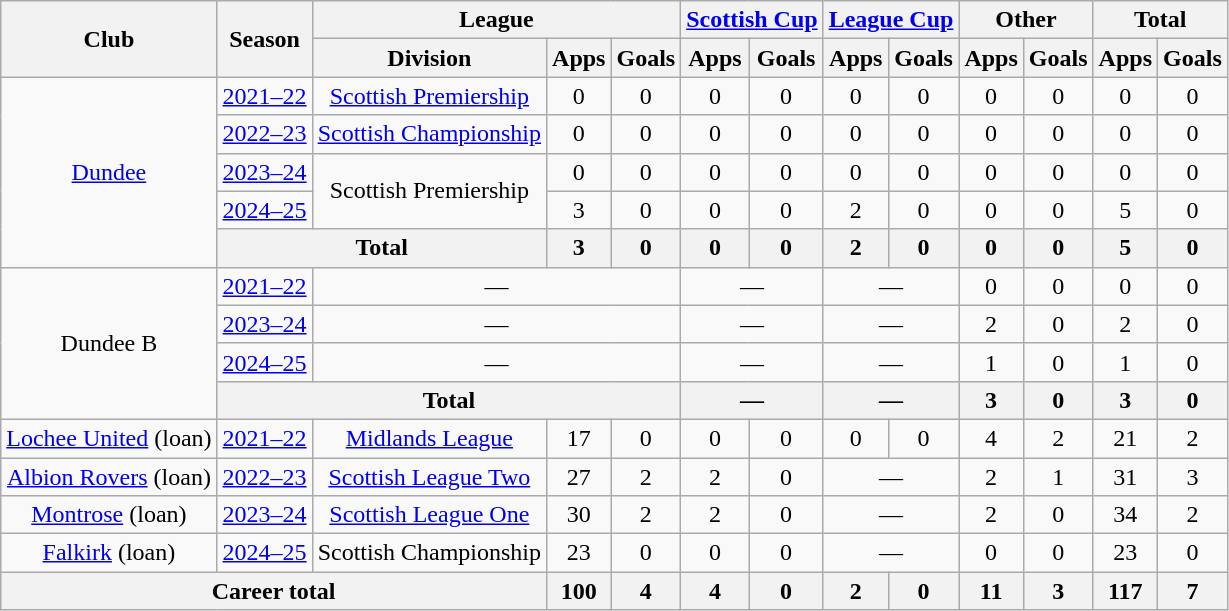<table class="wikitable" style="text-align:center">
<tr>
<th rowspan="2">Club</th>
<th rowspan="2">Season</th>
<th colspan="3">League</th>
<th colspan="2"><a href='#'>Scottish Cup</a></th>
<th colspan="2"><a href='#'>League Cup</a></th>
<th colspan="2">Other</th>
<th colspan="2">Total</th>
</tr>
<tr>
<th>Division</th>
<th>Apps</th>
<th>Goals</th>
<th>Apps</th>
<th>Goals</th>
<th>Apps</th>
<th>Goals</th>
<th>Apps</th>
<th>Goals</th>
<th>Apps</th>
<th>Goals</th>
</tr>
<tr>
<td rowspan="5"><a href='#'>Dundee</a></td>
<td><a href='#'>2021–22</a></td>
<td><a href='#'>Scottish Premiership</a></td>
<td>0</td>
<td>0</td>
<td>0</td>
<td>0</td>
<td>0</td>
<td>0</td>
<td>0</td>
<td>0</td>
<td>0</td>
<td>0</td>
</tr>
<tr>
<td><a href='#'>2022–23</a></td>
<td><a href='#'>Scottish Championship</a></td>
<td>0</td>
<td>0</td>
<td>0</td>
<td>0</td>
<td>0</td>
<td>0</td>
<td>0</td>
<td>0</td>
<td>0</td>
<td>0</td>
</tr>
<tr>
<td><a href='#'>2023–24</a></td>
<td rowspan="2">Scottish Premiership</td>
<td>0</td>
<td>0</td>
<td>0</td>
<td>0</td>
<td>0</td>
<td>0</td>
<td>0</td>
<td>0</td>
<td>0</td>
<td>0</td>
</tr>
<tr>
<td><a href='#'>2024–25</a></td>
<td>3</td>
<td>0</td>
<td>0</td>
<td>0</td>
<td>2</td>
<td>0</td>
<td>0</td>
<td>0</td>
<td>5</td>
<td>0</td>
</tr>
<tr>
<th colspan="2">Total</th>
<th>3</th>
<th>0</th>
<th>0</th>
<th>0</th>
<th>2</th>
<th>0</th>
<th>0</th>
<th>0</th>
<th>5</th>
<th>0</th>
</tr>
<tr>
<td rowspan="4">Dundee B</td>
<td><a href='#'>2021–22</a></td>
<td colspan="3">—</td>
<td colspan="2">—</td>
<td colspan="2">—</td>
<td>0</td>
<td>0</td>
<td>0</td>
<td>0</td>
</tr>
<tr>
<td><a href='#'>2023–24</a></td>
<td colspan="3">—</td>
<td colspan="2">—</td>
<td colspan="2">—</td>
<td>2</td>
<td>0</td>
<td>2</td>
<td>0</td>
</tr>
<tr>
<td><a href='#'>2024–25</a></td>
<td colspan="3">—</td>
<td colspan="2">—</td>
<td colspan="2">—</td>
<td>1</td>
<td>0</td>
<td>1</td>
<td>0</td>
</tr>
<tr>
<th colspan="4">Total</th>
<th colspan="2">—</th>
<th colspan="2">—</th>
<th>3</th>
<th>0</th>
<th>3</th>
<th>0</th>
</tr>
<tr>
<td><a href='#'>Lochee United</a> (loan)</td>
<td><a href='#'>2021–22</a></td>
<td><a href='#'>Midlands League</a></td>
<td>17</td>
<td>0</td>
<td>0</td>
<td>0</td>
<td>0</td>
<td>0</td>
<td>4</td>
<td>2</td>
<td>21</td>
<td>2</td>
</tr>
<tr>
<td><a href='#'>Albion Rovers</a> (loan)</td>
<td><a href='#'>2022–23</a></td>
<td><a href='#'>Scottish League Two</a></td>
<td>27</td>
<td>2</td>
<td>2</td>
<td>0</td>
<td colspan="2">—</td>
<td>2</td>
<td>1</td>
<td>31</td>
<td>3</td>
</tr>
<tr>
<td><a href='#'>Montrose</a> (loan)</td>
<td><a href='#'>2023–24</a></td>
<td><a href='#'>Scottish League One</a></td>
<td>30</td>
<td>2</td>
<td>2</td>
<td>0</td>
<td colspan="2">—</td>
<td>2</td>
<td>0</td>
<td>34</td>
<td>2</td>
</tr>
<tr>
<td><a href='#'>Falkirk</a> (loan)</td>
<td><a href='#'>2024–25</a></td>
<td>Scottish Championship</td>
<td>23</td>
<td>0</td>
<td>0</td>
<td>0</td>
<td colspan="2">—</td>
<td>0</td>
<td>0</td>
<td>23</td>
<td>0</td>
</tr>
<tr>
<th colspan="3">Career total</th>
<th>100</th>
<th>4</th>
<th>4</th>
<th>0</th>
<th>2</th>
<th>0</th>
<th>11</th>
<th>3</th>
<th>117</th>
<th>7</th>
</tr>
</table>
